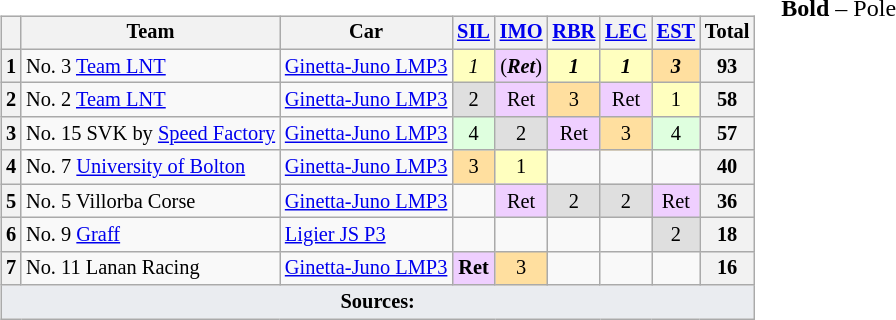<table>
<tr>
<td valign="top"><br><table class="wikitable" style="font-size: 85%; text-align:center;">
<tr>
<th></th>
<th>Team</th>
<th>Car</th>
<th><a href='#'>SIL</a><br></th>
<th><a href='#'>IMO</a><br></th>
<th><a href='#'>RBR</a><br></th>
<th><a href='#'>LEC</a><br></th>
<th><a href='#'>EST</a><br></th>
<th>Total</th>
</tr>
<tr>
<th>1</th>
<td align=left> No. 3 <a href='#'>Team LNT</a></td>
<td align=left><a href='#'>Ginetta-Juno LMP3</a></td>
<td style="background:#ffffbf;"><em>1</em></td>
<td style="background:#efcfff;">(<strong><em>Ret</em></strong>)</td>
<td style="background:#ffffbf;"><strong><em>1</em></strong></td>
<td style="background:#ffffbf;"><strong><em>1</em></strong></td>
<td style="background:#ffdf9f;"><strong><em>3</em></strong></td>
<th>93</th>
</tr>
<tr>
<th>2</th>
<td align=left> No. 2 <a href='#'>Team LNT</a></td>
<td align=left><a href='#'>Ginetta-Juno LMP3</a></td>
<td style="background:#dfdfdf;">2</td>
<td style="background:#efcfff;">Ret</td>
<td style="background:#ffdf9f;">3</td>
<td style="background:#efcfff;">Ret</td>
<td style="background:#ffffbf;">1</td>
<th>58</th>
</tr>
<tr>
<th>3</th>
<td align=left> No. 15 SVK by <a href='#'>Speed Factory</a></td>
<td align=left><a href='#'>Ginetta-Juno LMP3</a></td>
<td style="background:#dfffdf;">4</td>
<td style="background:#dfdfdf;">2</td>
<td style="background:#efcfff;">Ret</td>
<td style="background:#ffdf9f;">3</td>
<td style="background:#dfffdf;">4</td>
<th>57</th>
</tr>
<tr>
<th>4</th>
<td align=left> No. 7 <a href='#'>University of Bolton</a></td>
<td align=left><a href='#'>Ginetta-Juno LMP3</a></td>
<td style="background:#ffdf9f;">3</td>
<td style="background:#ffffbf;">1</td>
<td></td>
<td></td>
<td></td>
<th>40</th>
</tr>
<tr>
<th>5</th>
<td align=left> No. 5 Villorba Corse</td>
<td align=left><a href='#'>Ginetta-Juno LMP3</a></td>
<td></td>
<td style="background:#efcfff;">Ret</td>
<td style="background:#dfdfdf;">2</td>
<td style="background:#dfdfdf;">2</td>
<td style="background:#efcfff;">Ret</td>
<th>36</th>
</tr>
<tr>
<th>6</th>
<td align=left> No. 9 <a href='#'>Graff</a></td>
<td align=left><a href='#'>Ligier JS P3</a></td>
<td></td>
<td></td>
<td></td>
<td></td>
<td style="background:#dfdfdf;">2</td>
<th>18</th>
</tr>
<tr>
<th>7</th>
<td align=left> No. 11 Lanan Racing</td>
<td align=left><a href='#'>Ginetta-Juno LMP3</a></td>
<td style="background:#efcfff;"><strong>Ret</strong></td>
<td style="background:#ffdf9f;">3</td>
<td></td>
<td></td>
<td></td>
<th>16</th>
</tr>
<tr class="sortbottom">
<td colspan="9" style="background-color:#EAECF0;text-align:center"><strong>Sources:</strong></td>
</tr>
</table>
</td>
<td valign="top"><br>
<span><strong>Bold</strong> – Pole<br></span></td>
</tr>
</table>
